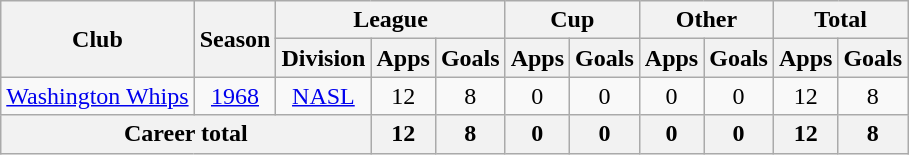<table class="wikitable" style="text-align: center">
<tr>
<th rowspan="2">Club</th>
<th rowspan="2">Season</th>
<th colspan="3">League</th>
<th colspan="2">Cup</th>
<th colspan="2">Other</th>
<th colspan="2">Total</th>
</tr>
<tr>
<th>Division</th>
<th>Apps</th>
<th>Goals</th>
<th>Apps</th>
<th>Goals</th>
<th>Apps</th>
<th>Goals</th>
<th>Apps</th>
<th>Goals</th>
</tr>
<tr>
<td><a href='#'>Washington Whips</a></td>
<td><a href='#'>1968</a></td>
<td><a href='#'>NASL</a></td>
<td>12</td>
<td>8</td>
<td>0</td>
<td>0</td>
<td>0</td>
<td>0</td>
<td>12</td>
<td>8</td>
</tr>
<tr>
<th colspan="3"><strong>Career total</strong></th>
<th>12</th>
<th>8</th>
<th>0</th>
<th>0</th>
<th>0</th>
<th>0</th>
<th>12</th>
<th>8</th>
</tr>
</table>
